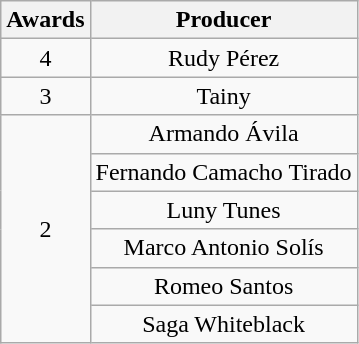<table class="wikitable" rowspan="2" style="text-align:center;">
<tr>
<th scope="col">Awards</th>
<th scope="col">Producer</th>
</tr>
<tr>
<td>4</td>
<td>Rudy Pérez</td>
</tr>
<tr>
<td>3</td>
<td>Tainy</td>
</tr>
<tr>
<td rowspan="6">2</td>
<td>Armando Ávila</td>
</tr>
<tr>
<td>Fernando Camacho Tirado</td>
</tr>
<tr>
<td>Luny Tunes</td>
</tr>
<tr>
<td>Marco Antonio Solís</td>
</tr>
<tr>
<td>Romeo Santos</td>
</tr>
<tr>
<td>Saga Whiteblack</td>
</tr>
</table>
